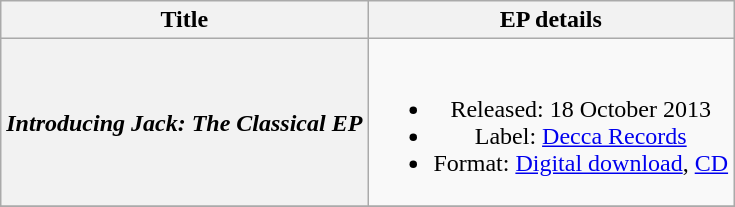<table class="wikitable plainrowheaders" style="text-align:center;">
<tr>
<th scope="col">Title</th>
<th scope="col">EP details</th>
</tr>
<tr>
<th scope="row"><em>Introducing Jack: The Classical EP</em></th>
<td><br><ul><li>Released: 18 October 2013</li><li>Label: <a href='#'>Decca Records</a></li><li>Format: <a href='#'>Digital download</a>, <a href='#'>CD</a></li></ul></td>
</tr>
<tr>
</tr>
</table>
